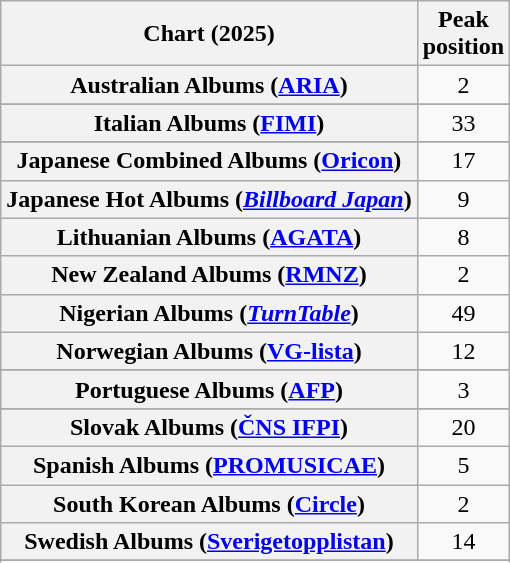<table class="wikitable sortable plainrowheaders" style="text-align:center">
<tr>
<th scope="col">Chart (2025)</th>
<th scope="col">Peak<br>position</th>
</tr>
<tr>
<th scope="row">Australian Albums (<a href='#'>ARIA</a>)</th>
<td>2</td>
</tr>
<tr>
</tr>
<tr>
</tr>
<tr>
</tr>
<tr>
</tr>
<tr>
</tr>
<tr>
</tr>
<tr>
</tr>
<tr>
</tr>
<tr>
</tr>
<tr>
</tr>
<tr>
</tr>
<tr>
</tr>
<tr>
<th scope="row">Italian Albums (<a href='#'>FIMI</a>)</th>
<td>33</td>
</tr>
<tr>
</tr>
<tr>
<th scope="row">Japanese Combined Albums (<a href='#'>Oricon</a>)</th>
<td>17</td>
</tr>
<tr>
<th scope="row">Japanese Hot Albums (<em><a href='#'>Billboard Japan</a></em>)</th>
<td>9</td>
</tr>
<tr>
<th scope="row">Lithuanian Albums (<a href='#'>AGATA</a>)</th>
<td>8</td>
</tr>
<tr>
<th scope="row">New Zealand Albums (<a href='#'>RMNZ</a>)</th>
<td>2</td>
</tr>
<tr>
<th scope="row">Nigerian Albums (<a href='#'><em>TurnTable</em></a>)</th>
<td>49</td>
</tr>
<tr>
<th scope="row">Norwegian Albums (<a href='#'>VG-lista</a>)</th>
<td>12</td>
</tr>
<tr>
</tr>
<tr>
<th scope="row">Portuguese Albums (<a href='#'>AFP</a>)</th>
<td>3</td>
</tr>
<tr>
</tr>
<tr>
<th scope="row">Slovak Albums (<a href='#'>ČNS IFPI</a>)</th>
<td>20</td>
</tr>
<tr>
<th scope="row">Spanish Albums (<a href='#'>PROMUSICAE</a>)</th>
<td>5</td>
</tr>
<tr>
<th scope="row">South Korean Albums (<a href='#'>Circle</a>)</th>
<td>2</td>
</tr>
<tr>
<th scope="row">Swedish Albums (<a href='#'>Sverigetopplistan</a>)</th>
<td>14</td>
</tr>
<tr>
</tr>
<tr>
</tr>
<tr>
</tr>
</table>
